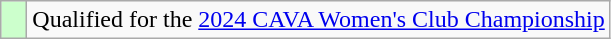<table class="wikitable" style="text-align: left;">
<tr>
<td width=10px bgcolor=#ccffcc></td>
<td>Qualified for the <a href='#'>2024 CAVA Women's Club Championship</a></td>
</tr>
</table>
